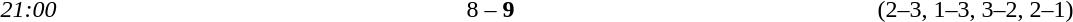<table style="text-align:center">
<tr>
<th width=100></th>
<th width=200></th>
<th width=100></th>
<th width=200></th>
</tr>
<tr>
<td><em>21:00</em></td>
<td align=right></td>
<td>8 – <strong>9</strong></td>
<td align=left><strong></strong></td>
<td>(2–3, 1–3, 3–2, 2–1)</td>
</tr>
</table>
